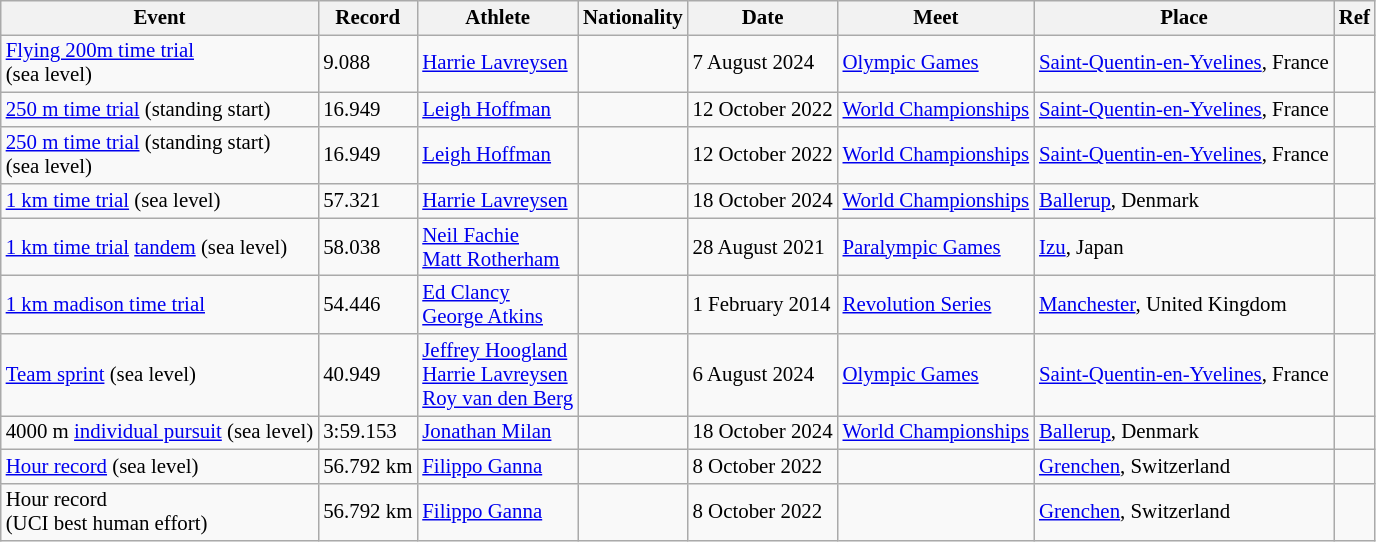<table class="wikitable sortable" style="font-size:87%; text-align:left;">
<tr>
<th>Event</th>
<th>Record</th>
<th>Athlete</th>
<th>Nationality</th>
<th>Date</th>
<th>Meet</th>
<th>Place</th>
<th>Ref</th>
</tr>
<tr>
<td><a href='#'>Flying 200m time trial</a><br>(sea level)</td>
<td>9.088</td>
<td><a href='#'>Harrie Lavreysen</a></td>
<td></td>
<td>7 August 2024</td>
<td><a href='#'>Olympic Games</a></td>
<td><a href='#'>Saint-Quentin-en-Yvelines</a>, France</td>
<td></td>
</tr>
<tr>
<td><a href='#'>250 m time trial</a> (standing start)</td>
<td>16.949</td>
<td><a href='#'>Leigh Hoffman</a></td>
<td></td>
<td>12 October 2022</td>
<td><a href='#'>World Championships</a></td>
<td><a href='#'>Saint-Quentin-en-Yvelines</a>, France</td>
<td></td>
</tr>
<tr>
<td><a href='#'>250 m time trial</a> (standing start)<br>(sea level)</td>
<td>16.949</td>
<td><a href='#'>Leigh Hoffman</a></td>
<td></td>
<td>12 October 2022</td>
<td><a href='#'>World Championships</a></td>
<td><a href='#'>Saint-Quentin-en-Yvelines</a>, France</td>
<td></td>
</tr>
<tr>
<td><a href='#'>1 km time trial</a> (sea level)</td>
<td>57.321</td>
<td><a href='#'>Harrie Lavreysen</a></td>
<td></td>
<td>18 October 2024</td>
<td><a href='#'>World Championships</a></td>
<td><a href='#'>Ballerup</a>, Denmark</td>
<td></td>
</tr>
<tr>
<td><a href='#'>1 km time trial</a> <a href='#'>tandem</a> (sea level)</td>
<td>58.038</td>
<td><a href='#'>Neil Fachie</a><br><a href='#'>Matt Rotherham</a></td>
<td></td>
<td>28 August 2021</td>
<td><a href='#'>Paralympic Games</a></td>
<td><a href='#'>Izu</a>, Japan</td>
<td></td>
</tr>
<tr>
<td><a href='#'>1 km madison time trial</a></td>
<td>54.446</td>
<td><a href='#'>Ed Clancy</a><br><a href='#'>George Atkins</a></td>
<td></td>
<td>1 February 2014</td>
<td><a href='#'>Revolution Series</a></td>
<td><a href='#'>Manchester</a>, United Kingdom</td>
<td></td>
</tr>
<tr>
<td><a href='#'>Team sprint</a> (sea level)</td>
<td>40.949</td>
<td><a href='#'>Jeffrey Hoogland</a><br><a href='#'>Harrie Lavreysen</a><br><a href='#'>Roy van den Berg</a></td>
<td></td>
<td>6 August 2024</td>
<td><a href='#'>Olympic Games</a></td>
<td><a href='#'>Saint-Quentin-en-Yvelines</a>, France</td>
<td></td>
</tr>
<tr>
<td>4000 m <a href='#'>individual pursuit</a> (sea level)</td>
<td>3:59.153</td>
<td><a href='#'>Jonathan Milan</a></td>
<td></td>
<td>18 October 2024</td>
<td><a href='#'>World Championships</a></td>
<td><a href='#'>Ballerup</a>, Denmark</td>
<td></td>
</tr>
<tr>
<td><a href='#'>Hour record</a> (sea level)</td>
<td>56.792 km</td>
<td><a href='#'>Filippo Ganna</a></td>
<td></td>
<td>8 October 2022</td>
<td></td>
<td><a href='#'>Grenchen</a>, Switzerland</td>
<td></td>
</tr>
<tr>
<td>Hour record<br>(UCI best human effort)</td>
<td>56.792 km</td>
<td><a href='#'>Filippo Ganna</a></td>
<td></td>
<td>8 October 2022</td>
<td></td>
<td><a href='#'>Grenchen</a>, Switzerland</td>
<td></td>
</tr>
</table>
